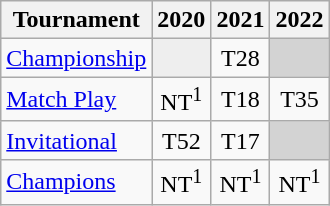<table class="wikitable" style="text-align:center;">
<tr>
<th>Tournament</th>
<th>2020</th>
<th>2021</th>
<th>2022</th>
</tr>
<tr>
<td align="left"><a href='#'>Championship</a></td>
<td style="background:#eeeeee;"></td>
<td>T28</td>
<td colspan=1 style="background:#D3D3D3;"></td>
</tr>
<tr>
<td align="left"><a href='#'>Match Play</a></td>
<td>NT<sup>1</sup></td>
<td>T18</td>
<td>T35</td>
</tr>
<tr>
<td align="left"><a href='#'>Invitational</a></td>
<td>T52</td>
<td>T17</td>
<td colspan=1 style="background:#D3D3D3;"></td>
</tr>
<tr>
<td align="left"><a href='#'>Champions</a></td>
<td>NT<sup>1</sup></td>
<td>NT<sup>1</sup></td>
<td>NT<sup>1</sup></td>
</tr>
</table>
